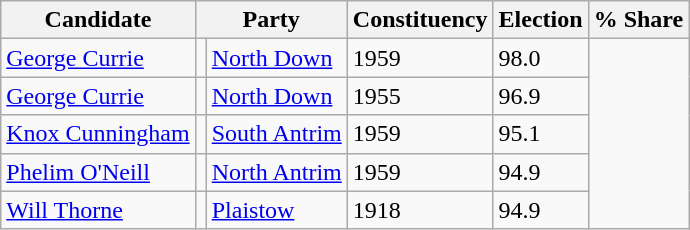<table class="wikitable sortable">
<tr>
<th>Candidate</th>
<th colspan="2">Party</th>
<th>Constituency</th>
<th>Election</th>
<th>% Share</th>
</tr>
<tr>
<td rowspan="1" scope="row" style="text-align: left;"><a href='#'>George Currie</a></td>
<td></td>
<td rowspan="1" scope="row" style="text-align: left;"><a href='#'>North Down</a></td>
<td>1959</td>
<td>98.0</td>
</tr>
<tr>
<td rowspan="1" scope="row" style="text-align: left;"><a href='#'>George Currie</a></td>
<td></td>
<td rowspan="1" scope="row" style="text-align: left;"><a href='#'>North Down</a></td>
<td>1955</td>
<td>96.9</td>
</tr>
<tr>
<td rowspan="1" scope="row" style="text-align: left;"><a href='#'>Knox Cunningham</a></td>
<td></td>
<td rowspan="1" scope="row" style="text-align: left;"><a href='#'>South Antrim</a></td>
<td>1959</td>
<td>95.1</td>
</tr>
<tr>
<td rowspan="1" scope="row" style="text-align: left;"><a href='#'>Phelim O'Neill</a></td>
<td></td>
<td rowspan="1" scope="row" style="text-align: left;"><a href='#'>North Antrim</a></td>
<td>1959</td>
<td>94.9</td>
</tr>
<tr>
<td rowspan="1" scope="row" style="text-align: left;"><a href='#'>Will Thorne</a></td>
<td></td>
<td rowspan="1" scope="row" style="text-align: left;"><a href='#'>Plaistow</a></td>
<td rowspan="1" scope="row" style="text-align: left;">1918</td>
<td>94.9</td>
</tr>
</table>
